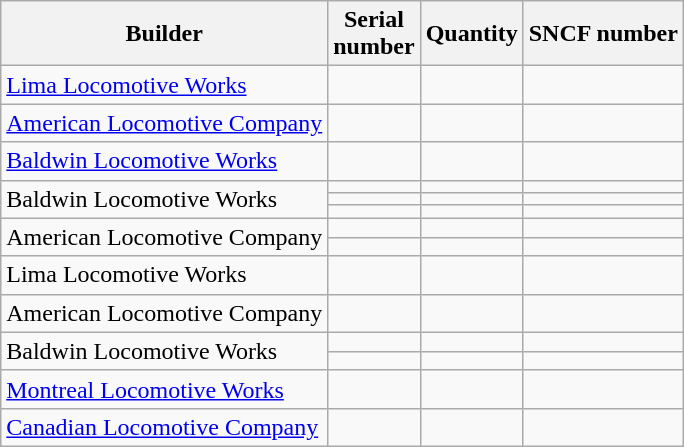<table class="wikitable">
<tr>
<th>Builder</th>
<th>Serial<br>number</th>
<th>Quantity</th>
<th>SNCF number</th>
</tr>
<tr>
<td><a href='#'>Lima Locomotive Works</a></td>
<td></td>
<td></td>
<td></td>
</tr>
<tr>
<td><a href='#'>American Locomotive Company</a></td>
<td></td>
<td></td>
<td></td>
</tr>
<tr>
<td><a href='#'>Baldwin Locomotive Works</a></td>
<td></td>
<td></td>
<td></td>
</tr>
<tr>
<td rowspan="3">Baldwin Locomotive Works</td>
<td></td>
<td></td>
<td></td>
</tr>
<tr>
<td></td>
<td></td>
<td></td>
</tr>
<tr>
<td></td>
<td></td>
<td></td>
</tr>
<tr>
<td rowspan="2">American Locomotive Company</td>
<td></td>
<td></td>
<td></td>
</tr>
<tr>
<td></td>
<td></td>
<td></td>
</tr>
<tr>
<td>Lima Locomotive Works</td>
<td></td>
<td></td>
<td></td>
</tr>
<tr>
<td>American Locomotive Company</td>
<td></td>
<td></td>
<td></td>
</tr>
<tr>
<td rowspan="2">Baldwin Locomotive Works</td>
<td></td>
<td></td>
<td></td>
</tr>
<tr>
<td></td>
<td></td>
<td></td>
</tr>
<tr>
<td><a href='#'>Montreal Locomotive Works</a></td>
<td></td>
<td></td>
<td></td>
</tr>
<tr>
<td><a href='#'>Canadian Locomotive Company</a></td>
<td></td>
<td></td>
<td></td>
</tr>
</table>
